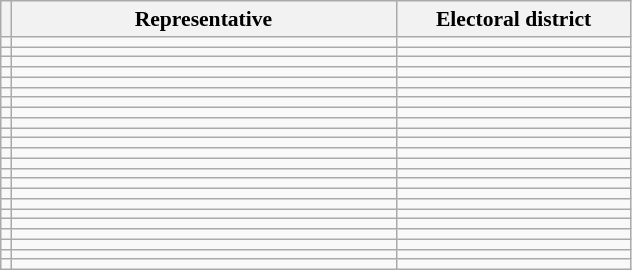<table class="sortable wikitable" style="text-align:left; font-size:90%">
<tr>
<th></th>
<th width="250">Representative</th>
<th width="150">Electoral district</th>
</tr>
<tr>
<td></td>
<td></td>
<td></td>
</tr>
<tr>
<td></td>
<td></td>
<td></td>
</tr>
<tr>
<td></td>
<td></td>
<td></td>
</tr>
<tr>
<td></td>
<td></td>
<td></td>
</tr>
<tr>
<td></td>
<td></td>
<td></td>
</tr>
<tr>
<td></td>
<td></td>
<td></td>
</tr>
<tr>
<td></td>
<td></td>
<td></td>
</tr>
<tr>
<td></td>
<td></td>
<td></td>
</tr>
<tr>
<td></td>
<td></td>
<td></td>
</tr>
<tr>
<td></td>
<td></td>
<td></td>
</tr>
<tr>
<td></td>
<td></td>
<td></td>
</tr>
<tr>
<td></td>
<td></td>
<td></td>
</tr>
<tr>
<td></td>
<td></td>
<td></td>
</tr>
<tr>
<td></td>
<td></td>
<td></td>
</tr>
<tr>
<td></td>
<td></td>
<td></td>
</tr>
<tr>
<td></td>
<td></td>
<td></td>
</tr>
<tr>
<td></td>
<td></td>
<td></td>
</tr>
<tr>
<td></td>
<td></td>
<td></td>
</tr>
<tr>
<td></td>
<td></td>
<td></td>
</tr>
<tr>
<td></td>
<td></td>
<td></td>
</tr>
<tr>
<td></td>
<td></td>
<td></td>
</tr>
<tr>
<td></td>
<td></td>
<td></td>
</tr>
<tr>
<td></td>
<td></td>
<td></td>
</tr>
</table>
